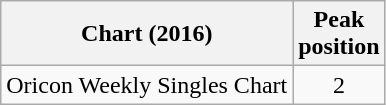<table class="wikitable sortable" border="1">
<tr>
<th>Chart (2016)</th>
<th>Peak<br>position</th>
</tr>
<tr>
<td>Oricon Weekly Singles Chart</td>
<td style="text-align:center;">2</td>
</tr>
</table>
